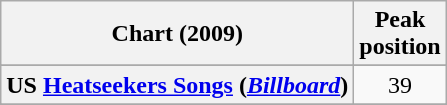<table class="wikitable plainrowheaders sortable" style="text-align:center;">
<tr>
<th scope="col">Chart (2009)</th>
<th scope="col">Peak<br>position</th>
</tr>
<tr>
</tr>
<tr>
<th scope="row">US <a href='#'>Heatseekers Songs</a> (<em><a href='#'>Billboard</a></em>)</th>
<td>39</td>
</tr>
<tr>
</tr>
<tr>
</tr>
<tr>
</tr>
<tr>
</tr>
</table>
